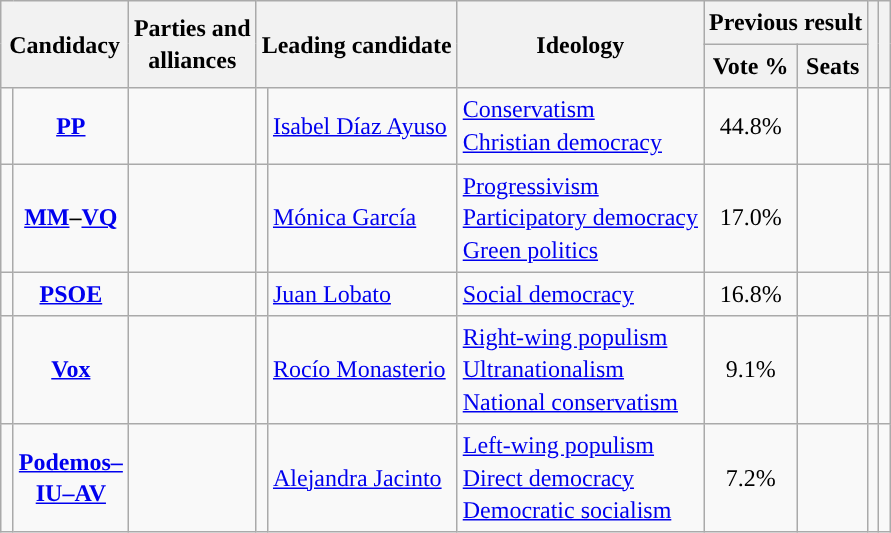<table class="wikitable" style="line-height:1.35em; text-align:left;">
<tr>
<th colspan="2" rowspan="2">Candidacy</th>
<th rowspan="2">Parties and<br>alliances</th>
<th colspan="2" rowspan="2">Leading candidate</th>
<th rowspan="2">Ideology</th>
<th colspan="2">Previous result</th>
<th rowspan="2"></th>
<th rowspan="2"></th>
</tr>
<tr>
<th>Vote %</th>
<th>Seats</th>
</tr>
<tr>
<td width="1" style="color:inherit;background:"></td>
<td align="center"><strong><a href='#'>PP</a></strong></td>
<td></td>
<td></td>
<td><a href='#'>Isabel Díaz Ayuso</a></td>
<td><a href='#'>Conservatism</a><br><a href='#'>Christian democracy</a></td>
<td align="center">44.8%</td>
<td></td>
<td></td>
<td></td>
</tr>
<tr>
<td style="color:inherit;background:"></td>
<td align="center"><strong><a href='#'>MM</a>–<a href='#'>VQ</a></strong></td>
<td></td>
<td></td>
<td><a href='#'>Mónica García</a></td>
<td><a href='#'>Progressivism</a><br><a href='#'>Participatory democracy</a><br><a href='#'>Green politics</a></td>
<td align="center">17.0%</td>
<td></td>
<td></td>
<td><br></td>
</tr>
<tr>
<td style="color:inherit;background:"></td>
<td align="center"><strong><a href='#'>PSOE</a></strong></td>
<td></td>
<td></td>
<td><a href='#'>Juan Lobato</a></td>
<td><a href='#'>Social democracy</a></td>
<td align="center">16.8%</td>
<td></td>
<td></td>
<td><br></td>
</tr>
<tr>
<td style="color:inherit;background:"></td>
<td align="center"><strong><a href='#'>Vox</a></strong></td>
<td></td>
<td></td>
<td><a href='#'>Rocío Monasterio</a></td>
<td><a href='#'>Right-wing populism</a><br><a href='#'>Ultranationalism</a><br><a href='#'>National conservatism</a></td>
<td align="center">9.1%</td>
<td></td>
<td></td>
<td></td>
</tr>
<tr>
<td style="color:inherit;background:"></td>
<td align="center"><strong><a href='#'>Podemos–<br>IU–AV</a></strong></td>
<td></td>
<td></td>
<td><a href='#'>Alejandra Jacinto</a></td>
<td><a href='#'>Left-wing populism</a><br><a href='#'>Direct democracy</a><br><a href='#'>Democratic socialism</a></td>
<td align="center">7.2%</td>
<td></td>
<td></td>
<td><br></td>
</tr>
</table>
